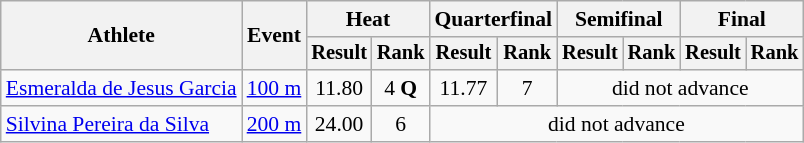<table class="wikitable" style="font-size:90%">
<tr>
<th rowspan="2">Athlete</th>
<th rowspan="2">Event</th>
<th colspan="2">Heat</th>
<th colspan="2">Quarterfinal</th>
<th colspan="2">Semifinal</th>
<th colspan="2">Final</th>
</tr>
<tr style="font-size:95%">
<th>Result</th>
<th>Rank</th>
<th>Result</th>
<th>Rank</th>
<th>Result</th>
<th>Rank</th>
<th>Result</th>
<th>Rank</th>
</tr>
<tr align=center>
<td align=left rowspan="1"><a href='#'>Esmeralda de Jesus Garcia</a></td>
<td align=left><a href='#'>100 m</a></td>
<td>11.80</td>
<td>4 <strong>Q</strong></td>
<td>11.77</td>
<td>7</td>
<td colspan=4>did not advance</td>
</tr>
<tr align=center>
<td align=left rowspan="1"><a href='#'>Silvina Pereira da Silva</a></td>
<td align=left><a href='#'>200 m</a></td>
<td>24.00</td>
<td>6</td>
<td colspan=6>did not advance</td>
</tr>
</table>
